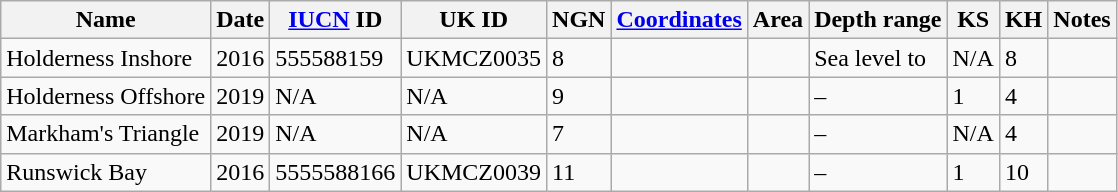<table class="wikitable">
<tr>
<th>Name</th>
<th>Date</th>
<th><a href='#'>IUCN</a> ID</th>
<th>UK ID</th>
<th>NGN</th>
<th><a href='#'>Coordinates</a></th>
<th>Area</th>
<th>Depth range</th>
<th>KS</th>
<th>KH</th>
<th>Notes</th>
</tr>
<tr>
<td>Holderness Inshore</td>
<td>2016</td>
<td>555588159</td>
<td>UKMCZ0035</td>
<td>8</td>
<td></td>
<td></td>
<td>Sea level to </td>
<td>N/A</td>
<td>8</td>
<td></td>
</tr>
<tr>
<td>Holderness Offshore</td>
<td>2019</td>
<td>N/A</td>
<td>N/A</td>
<td>9</td>
<td></td>
<td></td>
<td> – </td>
<td>1</td>
<td>4</td>
<td></td>
</tr>
<tr>
<td>Markham's Triangle</td>
<td>2019</td>
<td>N/A</td>
<td>N/A</td>
<td>7</td>
<td></td>
<td></td>
<td> – </td>
<td>N/A</td>
<td>4</td>
<td></td>
</tr>
<tr>
<td>Runswick Bay</td>
<td>2016</td>
<td>5555588166</td>
<td>UKMCZ0039</td>
<td>11</td>
<td></td>
<td></td>
<td> – </td>
<td>1</td>
<td>10</td>
<td></td>
</tr>
</table>
